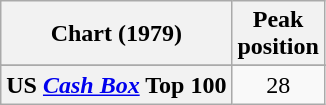<table class="wikitable sortable plainrowheaders" style="text-align:center">
<tr>
<th scope="col">Chart (1979)</th>
<th scope="col">Peak<br>position</th>
</tr>
<tr>
</tr>
<tr>
</tr>
<tr>
</tr>
<tr>
</tr>
<tr>
</tr>
<tr>
</tr>
<tr>
</tr>
<tr>
<th scope="row">US <em><a href='#'>Cash Box</a></em> Top 100 </th>
<td>28</td>
</tr>
</table>
